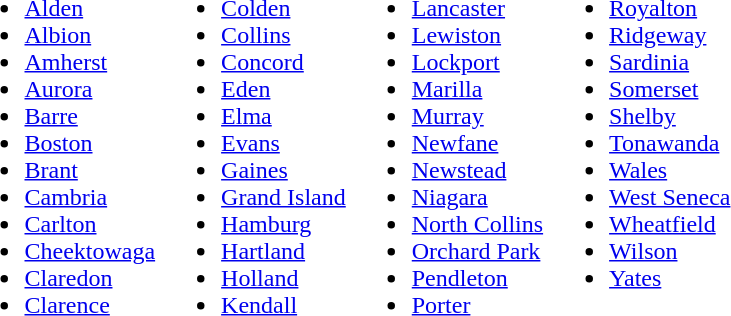<table>
<tr valign=top>
<td><br><ul><li><a href='#'>Alden</a></li><li><a href='#'>Albion</a></li><li><a href='#'>Amherst</a></li><li><a href='#'>Aurora</a></li><li><a href='#'>Barre</a></li><li><a href='#'>Boston</a></li><li><a href='#'>Brant</a></li><li><a href='#'>Cambria</a></li><li><a href='#'>Carlton</a></li><li><a href='#'>Cheektowaga</a></li><li><a href='#'>Claredon</a></li><li><a href='#'>Clarence</a></li></ul></td>
<td><br><ul><li><a href='#'>Colden</a></li><li><a href='#'>Collins</a></li><li><a href='#'>Concord</a></li><li><a href='#'>Eden</a></li><li><a href='#'>Elma</a></li><li><a href='#'>Evans</a></li><li><a href='#'>Gaines</a></li><li><a href='#'>Grand Island</a></li><li><a href='#'>Hamburg</a></li><li><a href='#'>Hartland</a></li><li><a href='#'>Holland</a></li><li><a href='#'>Kendall</a></li></ul></td>
<td><br><ul><li><a href='#'>Lancaster</a></li><li><a href='#'>Lewiston</a></li><li><a href='#'>Lockport</a></li><li><a href='#'>Marilla</a></li><li><a href='#'>Murray</a></li><li><a href='#'>Newfane</a></li><li><a href='#'>Newstead</a></li><li><a href='#'>Niagara</a></li><li><a href='#'>North Collins</a></li><li><a href='#'>Orchard Park</a></li><li><a href='#'>Pendleton</a></li><li><a href='#'>Porter</a></li></ul></td>
<td><br><ul><li><a href='#'>Royalton</a></li><li><a href='#'>Ridgeway</a></li><li><a href='#'>Sardinia</a></li><li><a href='#'>Somerset</a></li><li><a href='#'>Shelby</a></li><li><a href='#'>Tonawanda</a></li><li><a href='#'>Wales</a></li><li><a href='#'>West Seneca</a></li><li><a href='#'>Wheatfield</a></li><li><a href='#'>Wilson</a></li><li><a href='#'>Yates</a></li></ul></td>
</tr>
</table>
